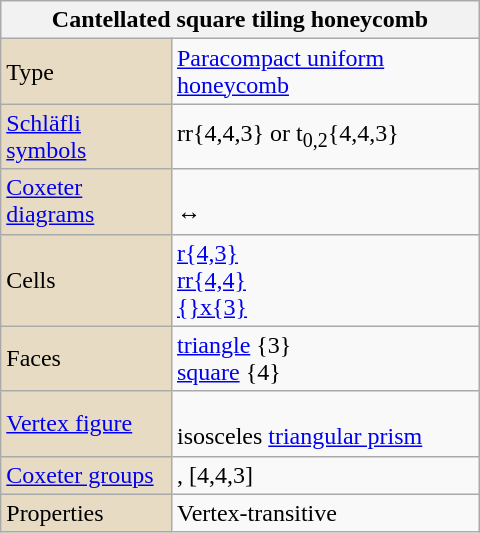<table class="wikitable" align="right" style="margin-left:10px" width="320">
<tr>
<th bgcolor=#e7dcc3 colspan=2>Cantellated square tiling honeycomb</th>
</tr>
<tr>
<td bgcolor=#e7dcc3>Type</td>
<td><a href='#'>Paracompact uniform honeycomb</a></td>
</tr>
<tr>
<td bgcolor=#e7dcc3><a href='#'>Schläfli symbols</a></td>
<td>rr{4,4,3} or t<sub>0,2</sub>{4,4,3}</td>
</tr>
<tr>
<td bgcolor=#e7dcc3><a href='#'>Coxeter diagrams</a></td>
<td><br> ↔ </td>
</tr>
<tr>
<td bgcolor=#e7dcc3>Cells</td>
<td><a href='#'>r{4,3}</a> <br><a href='#'>rr{4,4}</a><br><a href='#'>{}x{3}</a></td>
</tr>
<tr>
<td bgcolor=#e7dcc3>Faces</td>
<td><a href='#'>triangle</a> {3}<br><a href='#'>square</a> {4}</td>
</tr>
<tr>
<td bgcolor=#e7dcc3><a href='#'>Vertex figure</a></td>
<td><br>isosceles <a href='#'>triangular prism</a></td>
</tr>
<tr>
<td bgcolor=#e7dcc3><a href='#'>Coxeter groups</a></td>
<td>, [4,4,3]</td>
</tr>
<tr>
<td bgcolor=#e7dcc3>Properties</td>
<td>Vertex-transitive</td>
</tr>
</table>
